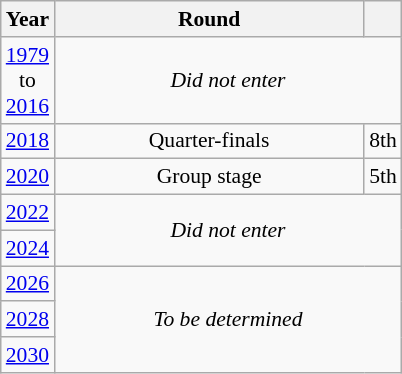<table class="wikitable" style="text-align: center; font-size:90%">
<tr>
<th>Year</th>
<th style="width:200px">Round</th>
<th></th>
</tr>
<tr>
<td><a href='#'>1979</a><br>to<br><a href='#'>2016</a></td>
<td colspan="2"><em>Did not enter</em></td>
</tr>
<tr>
<td><a href='#'>2018</a></td>
<td>Quarter-finals</td>
<td>8th</td>
</tr>
<tr>
<td><a href='#'>2020</a></td>
<td>Group stage</td>
<td>5th</td>
</tr>
<tr>
<td><a href='#'>2022</a></td>
<td colspan="2" rowspan="2"><em>Did not enter</em></td>
</tr>
<tr>
<td><a href='#'>2024</a></td>
</tr>
<tr>
<td><a href='#'>2026</a></td>
<td colspan="2" rowspan="3"><em>To be determined</em></td>
</tr>
<tr>
<td><a href='#'>2028</a></td>
</tr>
<tr>
<td><a href='#'>2030</a></td>
</tr>
</table>
